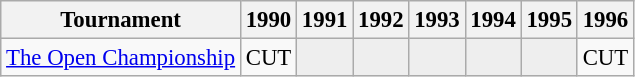<table class="wikitable" style="font-size:95%;text-align:center;">
<tr>
<th>Tournament</th>
<th>1990</th>
<th>1991</th>
<th>1992</th>
<th>1993</th>
<th>1994</th>
<th>1995</th>
<th>1996</th>
</tr>
<tr>
<td align="left"><a href='#'>The Open Championship</a></td>
<td>CUT</td>
<td style="background:#eeeeee;"></td>
<td style="background:#eeeeee;"></td>
<td style="background:#eeeeee;"></td>
<td style="background:#eeeeee;"></td>
<td style="background:#eeeeee;"></td>
<td>CUT</td>
</tr>
</table>
